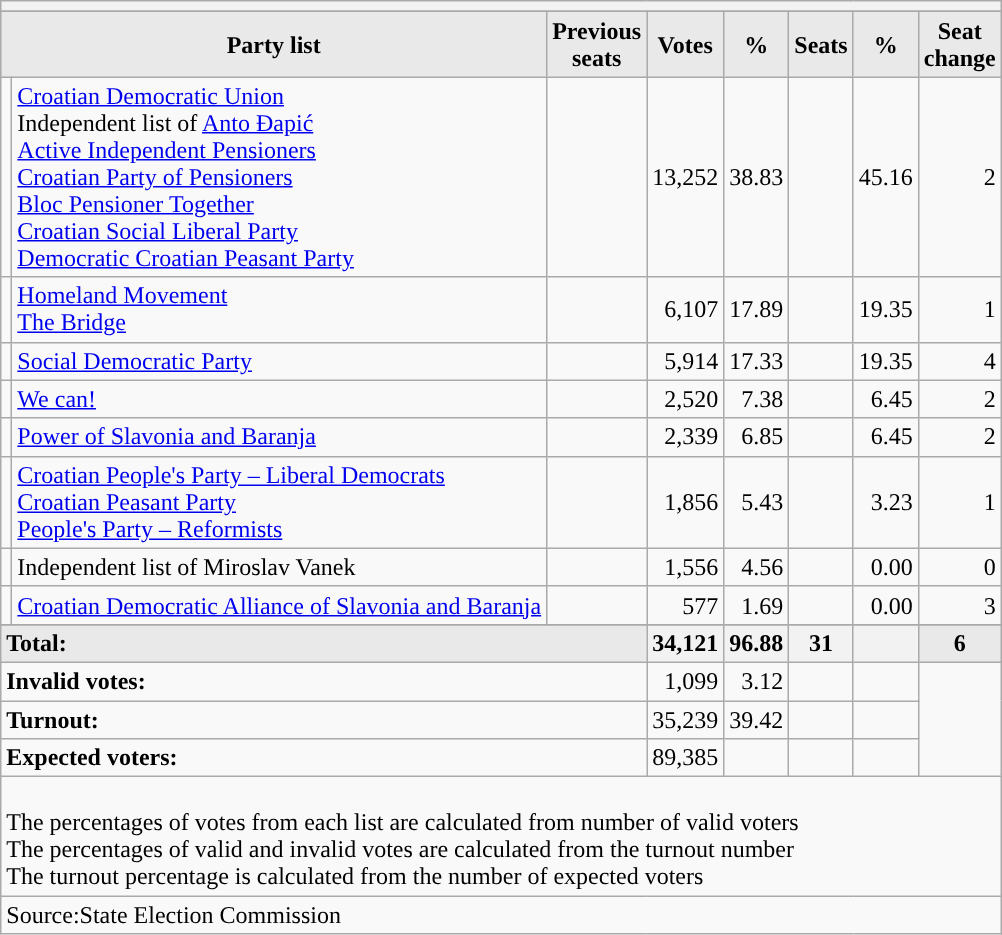<table class="wikitable" border="1">
<tr>
<th colspan=8></th>
</tr>
<tr>
</tr>
<tr style="background-color:#C9C9C9">
<th style="background-color:#E9E9E9" align= center colspan="2">Party list</th>
<th style="background-color:#E9E9E9" align= center>Previous<br>seats</th>
<th style="background-color:#E9E9E9" align= center>Votes</th>
<th style="background-color:#E9E9E9" align= center>%</th>
<th style="background-color:#E9E9E9" align= center>Seats</th>
<th style="background-color:#E9E9E9" align= center>%</th>
<th style="background-color:#E9E9E9" align= center>Seat<br>change</th>
</tr>
<tr>
<td></td>
<td align="left"><a href='#'>Croatian Democratic Union</a><br>Independent list of <a href='#'>Anto Đapić</a><br><a href='#'>Active Independent Pensioners</a><br><a href='#'>Croatian Party of Pensioners</a><br><a href='#'>Bloc Pensioner Together</a><br><a href='#'>Croatian Social Liberal Party</a><br><a href='#'>Democratic Croatian Peasant Party</a></td>
<td align="left"></td>
<td align="right">13,252</td>
<td align="right">38.83</td>
<td align="left"></td>
<td align="right">45.16</td>
<td align="right"> 2</td>
</tr>
<tr>
<td></td>
<td align="left"><a href='#'>Homeland Movement</a><br><a href='#'>The Bridge</a></td>
<td align="left"></td>
<td align="right">6,107</td>
<td align="right">17.89</td>
<td align="left"></td>
<td align="right">19.35</td>
<td align="right"> 1</td>
</tr>
<tr>
<td></td>
<td align="left"><a href='#'>Social Democratic Party</a></td>
<td align="left"></td>
<td align="right">5,914</td>
<td align="right">17.33</td>
<td align="left"></td>
<td align="right">19.35</td>
<td align="right"> 4</td>
</tr>
<tr>
<td></td>
<td align="left"><a href='#'>We can!</a></td>
<td align="left"></td>
<td align="right">2,520</td>
<td align="right">7.38</td>
<td align="left"></td>
<td align="right">6.45</td>
<td align="right"> 2</td>
</tr>
<tr>
<td></td>
<td align="left"><a href='#'>Power of Slavonia and Baranja</a></td>
<td align="left"></td>
<td align="right">2,339</td>
<td align="right">6.85</td>
<td align="left"></td>
<td align="right">6.45</td>
<td align="right"> 2</td>
</tr>
<tr>
<td></td>
<td align="left"><a href='#'>Croatian People's Party – Liberal Democrats</a><br><a href='#'>Croatian Peasant Party</a><br><a href='#'>People's Party – Reformists</a></td>
<td align="left"></td>
<td align="right">1,856</td>
<td align="right">5.43</td>
<td align="left"></td>
<td align="right">3.23</td>
<td align="right"> 1</td>
</tr>
<tr>
<td></td>
<td align="left">Independent list of Miroslav Vanek</td>
<td align="left"></td>
<td align="right">1,556</td>
<td align="right">4.56</td>
<td align="left"></td>
<td align="right">0.00</td>
<td align="right"> 0</td>
</tr>
<tr>
<td></td>
<td align="left"><a href='#'>Croatian Democratic Alliance of Slavonia and Baranja</a></td>
<td align="left"></td>
<td align="right">577</td>
<td align="right">1.69</td>
<td align="left"></td>
<td align="right">0.00</td>
<td align="right"> 3</td>
</tr>
<tr>
</tr>
<tr style="background-color:#E9E9E9">
<td colspan="3" align="left"><strong>Total:</strong></td>
<th align="right">34,121</th>
<th align="right">96.88</th>
<th align="right">31</th>
<th align="right"></th>
<td align="center"><strong> 6</strong></td>
</tr>
<tr>
<td colspan="3" align="left"><strong>Invalid votes:</strong></td>
<td align="right">1,099</td>
<td align="right">3.12</td>
<td align="right"></td>
<td align="right"></td>
</tr>
<tr>
<td colspan="3" align="left"><strong>Turnout:</strong></td>
<td align="right">35,239</td>
<td align="right">39.42</td>
<td align="right"></td>
<td align="right"></td>
</tr>
<tr>
<td colspan="3" align="left"><strong>Expected voters:</strong></td>
<td align="right">89,385</td>
<td align="right"></td>
<td align="right"></td>
<td align="right"></td>
</tr>
<tr>
<td colspan="8" align="left"><br>The percentages of votes from each list are calculated from number of valid voters<br>
The percentages of valid and invalid votes are calculated from the turnout number<br>
The turnout percentage is calculated from the number of expected voters</td>
</tr>
<tr>
<td colspan="8" align="left">Source:State Election Commission</td>
</tr>
</table>
